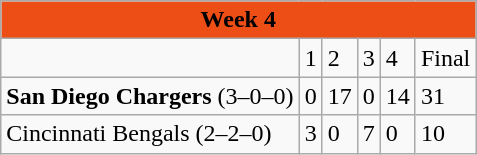<table class="wikitable">
<tr>
<th colspan="60" style="background:#ed4e16;">Week 4</th>
</tr>
<tr>
<td></td>
<td>1</td>
<td>2</td>
<td>3</td>
<td>4</td>
<td>Final</td>
</tr>
<tr>
<td><strong>San Diego Chargers</strong> (3–0–0)</td>
<td>0</td>
<td>17</td>
<td>0</td>
<td>14</td>
<td>31</td>
</tr>
<tr>
<td>Cincinnati Bengals (2–2–0)</td>
<td>3</td>
<td>0</td>
<td>7</td>
<td>0</td>
<td>10</td>
</tr>
</table>
